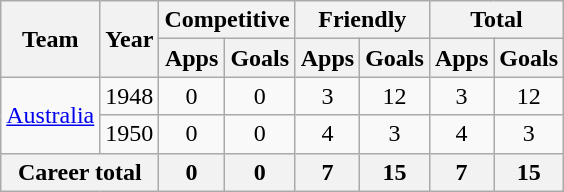<table class="wikitable" style="text-align:center">
<tr>
<th rowspan=2>Team</th>
<th rowspan=2>Year</th>
<th colspan=2>Competitive</th>
<th colspan=2>Friendly</th>
<th colspan=2>Total</th>
</tr>
<tr>
<th>Apps</th>
<th>Goals</th>
<th>Apps</th>
<th>Goals</th>
<th>Apps</th>
<th>Goals</th>
</tr>
<tr>
<td rowspan="2"><a href='#'>Australia</a></td>
<td>1948</td>
<td>0</td>
<td>0</td>
<td>3</td>
<td>12</td>
<td>3</td>
<td>12</td>
</tr>
<tr>
<td>1950</td>
<td>0</td>
<td>0</td>
<td>4</td>
<td>3</td>
<td>4</td>
<td>3</td>
</tr>
<tr>
<th colspan=2>Career total</th>
<th>0</th>
<th>0</th>
<th>7</th>
<th>15</th>
<th>7</th>
<th>15</th>
</tr>
</table>
